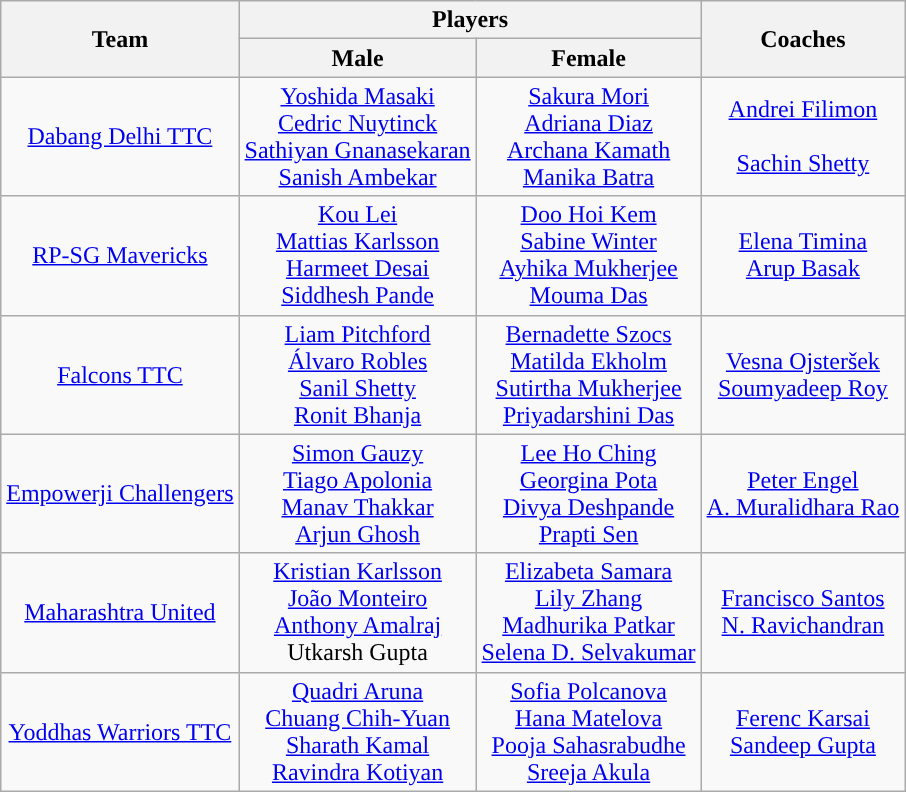<table class="wikitable sortable" style="text-align:center;">
<tr>
<th rowspan=2>Team</th>
<th colspan=2>Players</th>
<th rowspan=2>Coaches</th>
</tr>
<tr>
<th>Male</th>
<th>Female</th>
</tr>
<tr>
<td><a href='#'>Dabang Delhi TTC</a></td>
<td> <a href='#'>Yoshida Masaki</a> <br>  <a href='#'>Cedric Nuytinck</a> <br> <a href='#'>Sathiyan Gnanasekaran</a> <br> <a href='#'>Sanish Ambekar</a></td>
<td> <a href='#'>Sakura Mori</a> <br> <a href='#'>Adriana Diaz</a> <br> <a href='#'>Archana Kamath</a> <br> <a href='#'>Manika Batra</a></td>
<td> <a href='#'>Andrei Filimon</a><br><br>  <a href='#'>Sachin Shetty</a></td>
</tr>
<tr>
<td><a href='#'>RP-SG Mavericks</a></td>
<td> <a href='#'>Kou Lei</a> <br> <a href='#'>Mattias Karlsson</a> <br> <a href='#'>Harmeet Desai</a> <br> <a href='#'>Siddhesh Pande</a></td>
<td> <a href='#'>Doo Hoi Kem</a> <br> <a href='#'>Sabine Winter</a> <br> <a href='#'>Ayhika Mukherjee</a> <br> <a href='#'>Mouma Das</a></td>
<td> <a href='#'>Elena Timina</a> <br> <a href='#'>Arup Basak</a></td>
</tr>
<tr>
<td><a href='#'>Falcons TTC</a></td>
<td> <a href='#'>Liam Pitchford</a> <br> <a href='#'>Álvaro Robles</a> <br> <a href='#'>Sanil Shetty</a> <br> <a href='#'>Ronit Bhanja</a></td>
<td> <a href='#'>Bernadette Szocs</a> <br>  <a href='#'>Matilda Ekholm</a> <br> <a href='#'>Sutirtha Mukherjee</a> <br>  <a href='#'>Priyadarshini Das</a></td>
<td> <a href='#'>Vesna Ojsteršek</a> <br>  <a href='#'>Soumyadeep Roy</a></td>
</tr>
<tr>
<td><a href='#'>Empowerji Challengers</a></td>
<td> <a href='#'>Simon Gauzy</a> <br> <a href='#'>Tiago Apolonia</a> <br>  <a href='#'>Manav Thakkar</a> <br> <a href='#'>Arjun Ghosh</a></td>
<td> <a href='#'>Lee Ho Ching</a> <br> <a href='#'>Georgina Pota</a> <br> <a href='#'>Divya Deshpande</a> <br>  <a href='#'>Prapti Sen</a></td>
<td> <a href='#'>Peter Engel</a> <br>  <a href='#'>A. Muralidhara Rao</a></td>
</tr>
<tr>
<td><a href='#'>Maharashtra United</a></td>
<td> <a href='#'>Kristian Karlsson</a> <br>  <a href='#'>João Monteiro</a> <br> <a href='#'>Anthony Amalraj</a> <br>  Utkarsh Gupta</td>
<td> <a href='#'>Elizabeta Samara</a> <br> <a href='#'>Lily Zhang</a> <br> <a href='#'>Madhurika Patkar</a> <br>  <a href='#'>Selena D. Selvakumar</a></td>
<td> <a href='#'>Francisco Santos</a> <br> <a href='#'>N. Ravichandran</a></td>
</tr>
<tr>
<td><a href='#'>Yoddhas Warriors TTC</a></td>
<td> <a href='#'>Quadri Aruna</a> <br> <a href='#'>Chuang Chih-Yuan</a> <br>  <a href='#'>Sharath Kamal</a> <br> <a href='#'>Ravindra Kotiyan</a></td>
<td> <a href='#'>Sofia Polcanova</a> <br>  <a href='#'>Hana Matelova</a> <br> <a href='#'>Pooja Sahasrabudhe</a> <br><a href='#'>Sreeja Akula</a></td>
<td> <a href='#'>Ferenc Karsai</a> <br> <a href='#'>Sandeep Gupta</a></td>
</tr>
</table>
